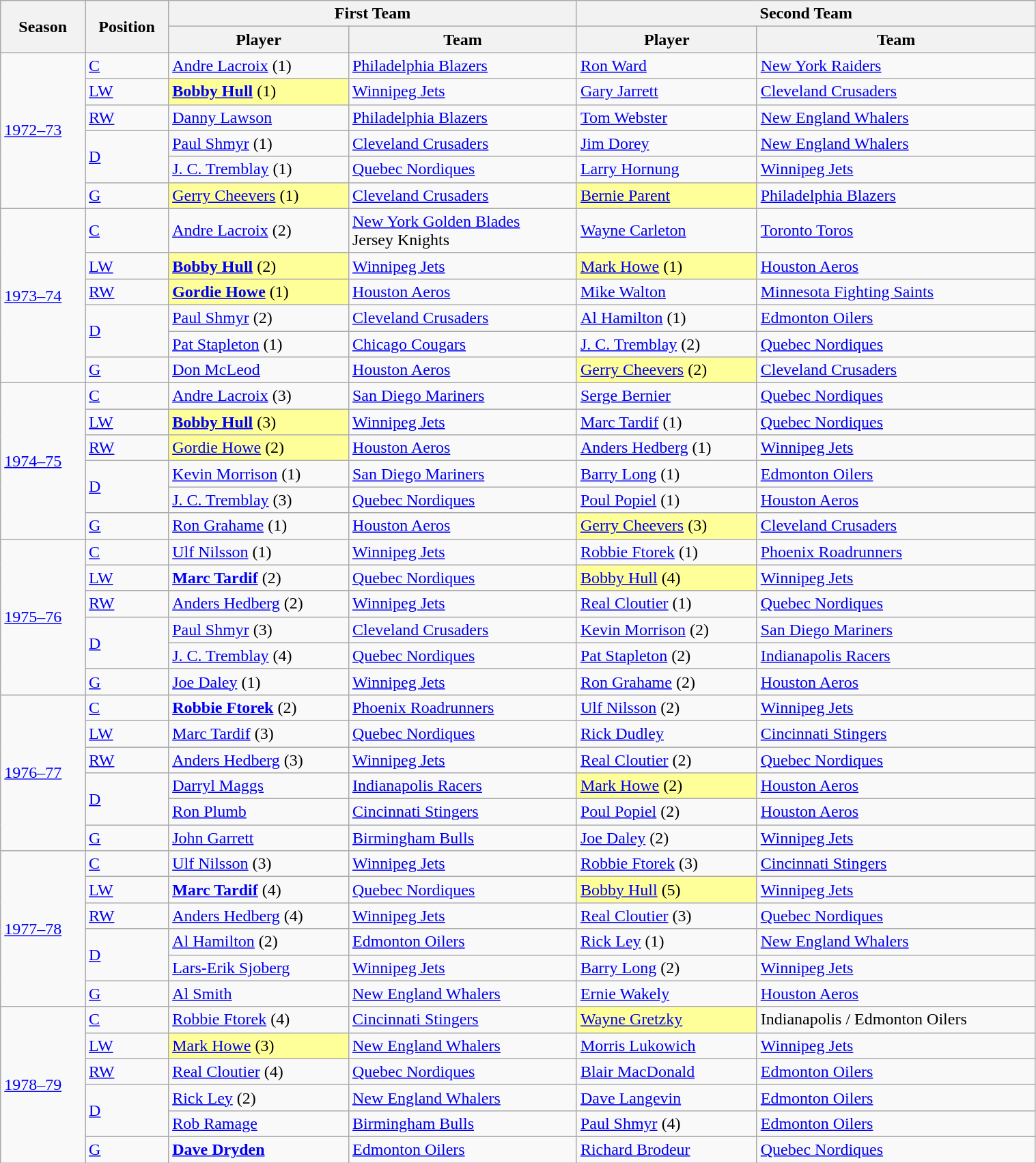<table class="wikitable" style="width:80%">
<tr>
<th rowspan=2>Season</th>
<th rowspan=2>Position</th>
<th colspan=2>First Team</th>
<th colspan=2>Second Team</th>
</tr>
<tr>
<th>Player</th>
<th>Team</th>
<th>Player</th>
<th>Team</th>
</tr>
<tr>
<td rowspan=6><a href='#'>1972–73</a></td>
<td><a href='#'>C</a></td>
<td><a href='#'>Andre Lacroix</a> (1)</td>
<td><a href='#'>Philadelphia Blazers</a></td>
<td><a href='#'>Ron Ward</a></td>
<td><a href='#'>New York Raiders</a></td>
</tr>
<tr>
<td><a href='#'>LW</a></td>
<td bgcolor="#FFFF99"><strong><a href='#'>Bobby Hull</a></strong> (1)</td>
<td><a href='#'>Winnipeg Jets</a></td>
<td><a href='#'>Gary Jarrett</a></td>
<td><a href='#'>Cleveland Crusaders</a></td>
</tr>
<tr>
<td><a href='#'>RW</a></td>
<td><a href='#'>Danny Lawson</a></td>
<td><a href='#'>Philadelphia Blazers</a></td>
<td><a href='#'>Tom Webster</a></td>
<td><a href='#'>New England Whalers</a></td>
</tr>
<tr>
<td rowspan=2><a href='#'>D</a></td>
<td><a href='#'>Paul Shmyr</a> (1)</td>
<td><a href='#'>Cleveland Crusaders</a></td>
<td><a href='#'>Jim Dorey</a></td>
<td><a href='#'>New England Whalers</a></td>
</tr>
<tr>
<td><a href='#'>J. C. Tremblay</a> (1)</td>
<td><a href='#'>Quebec Nordiques</a></td>
<td><a href='#'>Larry Hornung</a></td>
<td><a href='#'>Winnipeg Jets</a></td>
</tr>
<tr>
<td><a href='#'>G</a></td>
<td bgcolor="#FFFF99"><a href='#'>Gerry Cheevers</a> (1)</td>
<td><a href='#'>Cleveland Crusaders</a></td>
<td bgcolor="#FFFF99"><a href='#'>Bernie Parent</a></td>
<td><a href='#'>Philadelphia Blazers</a></td>
</tr>
<tr>
<td rowspan=6><a href='#'>1973–74</a></td>
<td><a href='#'>C</a></td>
<td><a href='#'>Andre Lacroix</a> (2)</td>
<td><a href='#'>New York Golden Blades</a><br>Jersey Knights</td>
<td><a href='#'>Wayne Carleton</a></td>
<td><a href='#'>Toronto Toros</a></td>
</tr>
<tr>
<td><a href='#'>LW</a></td>
<td bgcolor="#FFFF99"><strong><a href='#'>Bobby Hull</a></strong> (2)</td>
<td><a href='#'>Winnipeg Jets</a></td>
<td bgcolor="#FFFF99"><a href='#'>Mark Howe</a> (1)</td>
<td><a href='#'>Houston Aeros</a></td>
</tr>
<tr>
<td><a href='#'>RW</a></td>
<td bgcolor="#FFFF99"><strong><a href='#'>Gordie Howe</a></strong> (1)</td>
<td><a href='#'>Houston Aeros</a></td>
<td><a href='#'>Mike Walton</a></td>
<td><a href='#'>Minnesota Fighting Saints</a></td>
</tr>
<tr>
<td rowspan=2><a href='#'>D</a></td>
<td><a href='#'>Paul Shmyr</a> (2)</td>
<td><a href='#'>Cleveland Crusaders</a></td>
<td><a href='#'>Al Hamilton</a> (1)</td>
<td><a href='#'>Edmonton Oilers</a></td>
</tr>
<tr>
<td><a href='#'>Pat Stapleton</a> (1)</td>
<td><a href='#'>Chicago Cougars</a></td>
<td><a href='#'>J. C. Tremblay</a> (2)</td>
<td><a href='#'>Quebec Nordiques</a></td>
</tr>
<tr>
<td><a href='#'>G</a></td>
<td><a href='#'>Don McLeod</a></td>
<td><a href='#'>Houston Aeros</a></td>
<td bgcolor="#FFFF99"><a href='#'>Gerry Cheevers</a> (2)</td>
<td><a href='#'>Cleveland Crusaders</a></td>
</tr>
<tr>
<td rowspan=6><a href='#'>1974–75</a></td>
<td><a href='#'>C</a></td>
<td><a href='#'>Andre Lacroix</a> (3)</td>
<td><a href='#'>San Diego Mariners</a></td>
<td><a href='#'>Serge Bernier</a></td>
<td><a href='#'>Quebec Nordiques</a></td>
</tr>
<tr>
<td><a href='#'>LW</a></td>
<td bgcolor="#FFFF99"><strong><a href='#'>Bobby Hull</a></strong> (3)</td>
<td><a href='#'>Winnipeg Jets</a></td>
<td><a href='#'>Marc Tardif</a> (1)</td>
<td><a href='#'>Quebec Nordiques</a></td>
</tr>
<tr>
<td><a href='#'>RW</a></td>
<td bgcolor="#FFFF99"><a href='#'>Gordie Howe</a> (2)</td>
<td><a href='#'>Houston Aeros</a></td>
<td><a href='#'>Anders Hedberg</a> (1)</td>
<td><a href='#'>Winnipeg Jets</a></td>
</tr>
<tr>
<td rowspan=2><a href='#'>D</a></td>
<td><a href='#'>Kevin Morrison</a> (1)</td>
<td><a href='#'>San Diego Mariners</a></td>
<td><a href='#'>Barry Long</a> (1)</td>
<td><a href='#'>Edmonton Oilers</a></td>
</tr>
<tr>
<td><a href='#'>J. C. Tremblay</a> (3)</td>
<td><a href='#'>Quebec Nordiques</a></td>
<td><a href='#'>Poul Popiel</a> (1)</td>
<td><a href='#'>Houston Aeros</a></td>
</tr>
<tr>
<td><a href='#'>G</a></td>
<td><a href='#'>Ron Grahame</a> (1)</td>
<td><a href='#'>Houston Aeros</a></td>
<td bgcolor="#FFFF99"><a href='#'>Gerry Cheevers</a> (3)</td>
<td><a href='#'>Cleveland Crusaders</a></td>
</tr>
<tr>
<td rowspan=6><a href='#'>1975–76</a></td>
<td><a href='#'>C</a></td>
<td><a href='#'>Ulf Nilsson</a> (1)</td>
<td><a href='#'>Winnipeg Jets</a></td>
<td><a href='#'>Robbie Ftorek</a> (1)</td>
<td><a href='#'>Phoenix Roadrunners</a></td>
</tr>
<tr>
<td><a href='#'>LW</a></td>
<td><strong><a href='#'>Marc Tardif</a></strong> (2)</td>
<td><a href='#'>Quebec Nordiques</a></td>
<td bgcolor="#FFFF99"><a href='#'>Bobby Hull</a> (4)</td>
<td><a href='#'>Winnipeg Jets</a></td>
</tr>
<tr>
<td><a href='#'>RW</a></td>
<td><a href='#'>Anders Hedberg</a> (2)</td>
<td><a href='#'>Winnipeg Jets</a></td>
<td><a href='#'>Real Cloutier</a> (1)</td>
<td><a href='#'>Quebec Nordiques</a></td>
</tr>
<tr>
<td rowspan=2><a href='#'>D</a></td>
<td><a href='#'>Paul Shmyr</a> (3)</td>
<td><a href='#'>Cleveland Crusaders</a></td>
<td><a href='#'>Kevin Morrison</a> (2)</td>
<td><a href='#'>San Diego Mariners</a></td>
</tr>
<tr>
<td><a href='#'>J. C. Tremblay</a> (4)</td>
<td><a href='#'>Quebec Nordiques</a></td>
<td><a href='#'>Pat Stapleton</a> (2)</td>
<td><a href='#'>Indianapolis Racers</a></td>
</tr>
<tr>
<td><a href='#'>G</a></td>
<td><a href='#'>Joe Daley</a> (1)</td>
<td><a href='#'>Winnipeg Jets</a></td>
<td><a href='#'>Ron Grahame</a> (2)</td>
<td><a href='#'>Houston Aeros</a></td>
</tr>
<tr>
<td rowspan=6><a href='#'>1976–77</a></td>
<td><a href='#'>C</a></td>
<td><strong><a href='#'>Robbie Ftorek</a></strong> (2)</td>
<td><a href='#'>Phoenix Roadrunners</a></td>
<td><a href='#'>Ulf Nilsson</a> (2)</td>
<td><a href='#'>Winnipeg Jets</a></td>
</tr>
<tr>
<td><a href='#'>LW</a></td>
<td><a href='#'>Marc Tardif</a> (3)</td>
<td><a href='#'>Quebec Nordiques</a></td>
<td><a href='#'>Rick Dudley</a></td>
<td><a href='#'>Cincinnati Stingers</a></td>
</tr>
<tr>
<td><a href='#'>RW</a></td>
<td><a href='#'>Anders Hedberg</a> (3)</td>
<td><a href='#'>Winnipeg Jets</a></td>
<td><a href='#'>Real Cloutier</a> (2)</td>
<td><a href='#'>Quebec Nordiques</a></td>
</tr>
<tr>
<td rowspan=2><a href='#'>D</a></td>
<td><a href='#'>Darryl Maggs</a></td>
<td><a href='#'>Indianapolis Racers</a></td>
<td bgcolor="#FFFF99"><a href='#'>Mark Howe</a> (2)</td>
<td><a href='#'>Houston Aeros</a></td>
</tr>
<tr>
<td><a href='#'>Ron Plumb</a></td>
<td><a href='#'>Cincinnati Stingers</a></td>
<td><a href='#'>Poul Popiel</a> (2)</td>
<td><a href='#'>Houston Aeros</a></td>
</tr>
<tr>
<td><a href='#'>G</a></td>
<td><a href='#'>John Garrett</a></td>
<td><a href='#'>Birmingham Bulls</a></td>
<td><a href='#'>Joe Daley</a> (2)</td>
<td><a href='#'>Winnipeg Jets</a></td>
</tr>
<tr>
<td rowspan=6><a href='#'>1977–78</a></td>
<td><a href='#'>C</a></td>
<td><a href='#'>Ulf Nilsson</a> (3)</td>
<td><a href='#'>Winnipeg Jets</a></td>
<td><a href='#'>Robbie Ftorek</a> (3)</td>
<td><a href='#'>Cincinnati Stingers</a></td>
</tr>
<tr>
<td><a href='#'>LW</a></td>
<td><strong><a href='#'>Marc Tardif</a></strong> (4)</td>
<td><a href='#'>Quebec Nordiques</a></td>
<td bgcolor="#FFFF99"><a href='#'>Bobby Hull</a> (5)</td>
<td><a href='#'>Winnipeg Jets</a></td>
</tr>
<tr>
<td><a href='#'>RW</a></td>
<td><a href='#'>Anders Hedberg</a> (4)</td>
<td><a href='#'>Winnipeg Jets</a></td>
<td><a href='#'>Real Cloutier</a> (3)</td>
<td><a href='#'>Quebec Nordiques</a></td>
</tr>
<tr>
<td rowspan=2><a href='#'>D</a></td>
<td><a href='#'>Al Hamilton</a> (2)</td>
<td><a href='#'>Edmonton Oilers</a></td>
<td><a href='#'>Rick Ley</a> (1)</td>
<td><a href='#'>New England Whalers</a></td>
</tr>
<tr>
<td><a href='#'>Lars-Erik Sjoberg</a></td>
<td><a href='#'>Winnipeg Jets</a></td>
<td><a href='#'>Barry Long</a> (2)</td>
<td><a href='#'>Winnipeg Jets</a></td>
</tr>
<tr>
<td><a href='#'>G</a></td>
<td><a href='#'>Al Smith</a></td>
<td><a href='#'>New England Whalers</a></td>
<td><a href='#'>Ernie Wakely</a></td>
<td><a href='#'>Houston Aeros</a></td>
</tr>
<tr>
<td rowspan=6><a href='#'>1978–79</a></td>
<td><a href='#'>C</a></td>
<td><a href='#'>Robbie Ftorek</a> (4)</td>
<td><a href='#'>Cincinnati Stingers</a></td>
<td bgcolor="#FFFF99"><a href='#'>Wayne Gretzky</a></td>
<td>Indianapolis / Edmonton Oilers</td>
</tr>
<tr>
<td><a href='#'>LW</a></td>
<td bgcolor="#FFFF99"><a href='#'>Mark Howe</a> (3)</td>
<td><a href='#'>New England Whalers</a></td>
<td><a href='#'>Morris Lukowich</a></td>
<td><a href='#'>Winnipeg Jets</a></td>
</tr>
<tr>
<td><a href='#'>RW</a></td>
<td><a href='#'>Real Cloutier</a> (4)</td>
<td><a href='#'>Quebec Nordiques</a></td>
<td><a href='#'>Blair MacDonald</a></td>
<td><a href='#'>Edmonton Oilers</a></td>
</tr>
<tr>
<td rowspan=2><a href='#'>D</a></td>
<td><a href='#'>Rick Ley</a> (2)</td>
<td><a href='#'>New England Whalers</a></td>
<td><a href='#'>Dave Langevin</a></td>
<td><a href='#'>Edmonton Oilers</a></td>
</tr>
<tr>
<td><a href='#'>Rob Ramage</a></td>
<td><a href='#'>Birmingham Bulls</a></td>
<td><a href='#'>Paul Shmyr</a> (4)</td>
<td><a href='#'>Edmonton Oilers</a></td>
</tr>
<tr>
<td><a href='#'>G</a></td>
<td><strong><a href='#'>Dave Dryden</a></strong></td>
<td><a href='#'>Edmonton Oilers</a></td>
<td><a href='#'>Richard Brodeur</a></td>
<td><a href='#'>Quebec Nordiques</a></td>
</tr>
</table>
